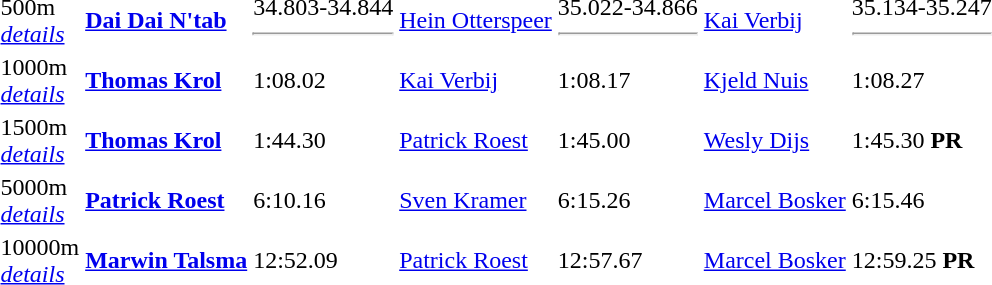<table>
<tr>
<td>500m <br> <a href='#'><em>details</em></a></td>
<td><strong><a href='#'>Dai Dai N'tab</a> </strong></td>
<td>34.803-34.844 <hr> </td>
<td><a href='#'>Hein Otterspeer</a></td>
<td>35.022-34.866<hr> </td>
<td><a href='#'>Kai Verbij</a></td>
<td>35.134-35.247 <hr> </td>
</tr>
<tr>
<td>1000m <br> <a href='#'><em>details</em></a></td>
<td><strong><a href='#'>Thomas Krol</a></strong></td>
<td>1:08.02</td>
<td><a href='#'>Kai Verbij</a></td>
<td>1:08.17</td>
<td><a href='#'>Kjeld Nuis</a></td>
<td>1:08.27</td>
</tr>
<tr>
<td>1500m <br> <a href='#'><em>details</em></a></td>
<td><strong><a href='#'>Thomas Krol</a></strong></td>
<td>1:44.30</td>
<td><a href='#'>Patrick Roest</a></td>
<td>1:45.00</td>
<td><a href='#'>Wesly Dijs</a></td>
<td>1:45.30 <strong>PR</strong></td>
</tr>
<tr>
<td>5000m <br> <a href='#'><em>details</em></a></td>
<td><strong><a href='#'>Patrick Roest</a></strong></td>
<td>6:10.16</td>
<td><a href='#'>Sven Kramer</a></td>
<td>6:15.26</td>
<td><a href='#'>Marcel Bosker</a></td>
<td>6:15.46</td>
</tr>
<tr>
<td>10000m <br> <a href='#'><em>details</em></a></td>
<td><strong><a href='#'>Marwin Talsma</a></strong></td>
<td>12:52.09</td>
<td><a href='#'>Patrick Roest</a></td>
<td>12:57.67</td>
<td><a href='#'>Marcel Bosker</a></td>
<td>12:59.25 <strong>PR</strong></td>
</tr>
</table>
